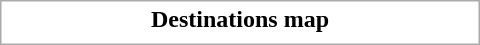<table class="collapsible" style="border:1px #aaa solid; width:20em">
<tr>
<th>Destinations map</th>
</tr>
<tr>
<td></td>
</tr>
</table>
